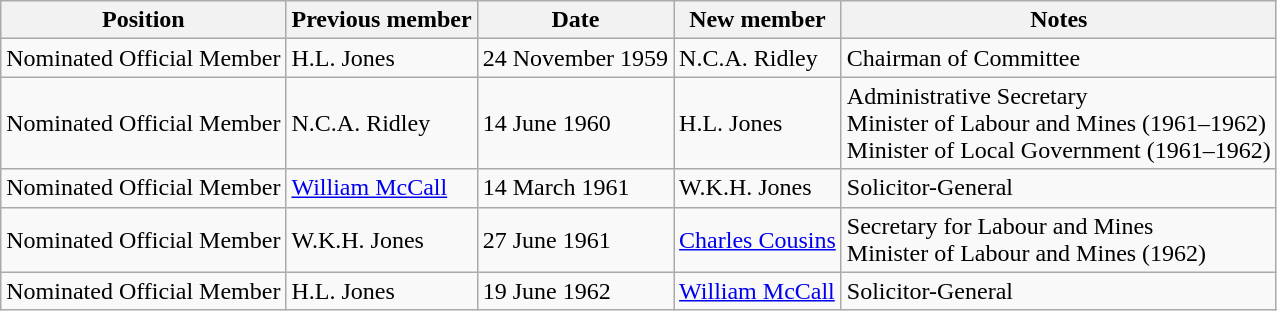<table class="wikitable sortable">
<tr>
<th>Position</th>
<th>Previous member</th>
<th>Date</th>
<th>New member</th>
<th>Notes</th>
</tr>
<tr>
<td>Nominated Official Member</td>
<td>H.L. Jones</td>
<td>24 November 1959</td>
<td>N.C.A. Ridley</td>
<td>Chairman of Committee</td>
</tr>
<tr>
<td>Nominated Official Member</td>
<td>N.C.A. Ridley</td>
<td>14 June 1960</td>
<td>H.L. Jones</td>
<td>Administrative Secretary<br>Minister of Labour and Mines (1961–1962)<br>Minister of Local Government (1961–1962)</td>
</tr>
<tr>
<td>Nominated Official Member</td>
<td><a href='#'>William McCall</a></td>
<td>14 March 1961</td>
<td>W.K.H. Jones</td>
<td>Solicitor-General</td>
</tr>
<tr>
<td>Nominated Official Member</td>
<td>W.K.H. Jones</td>
<td>27 June 1961</td>
<td><a href='#'>Charles Cousins</a></td>
<td>Secretary for Labour and Mines<br>Minister of Labour and Mines (1962)</td>
</tr>
<tr>
<td>Nominated Official Member</td>
<td>H.L. Jones</td>
<td>19 June 1962</td>
<td><a href='#'>William McCall</a></td>
<td>Solicitor-General</td>
</tr>
</table>
